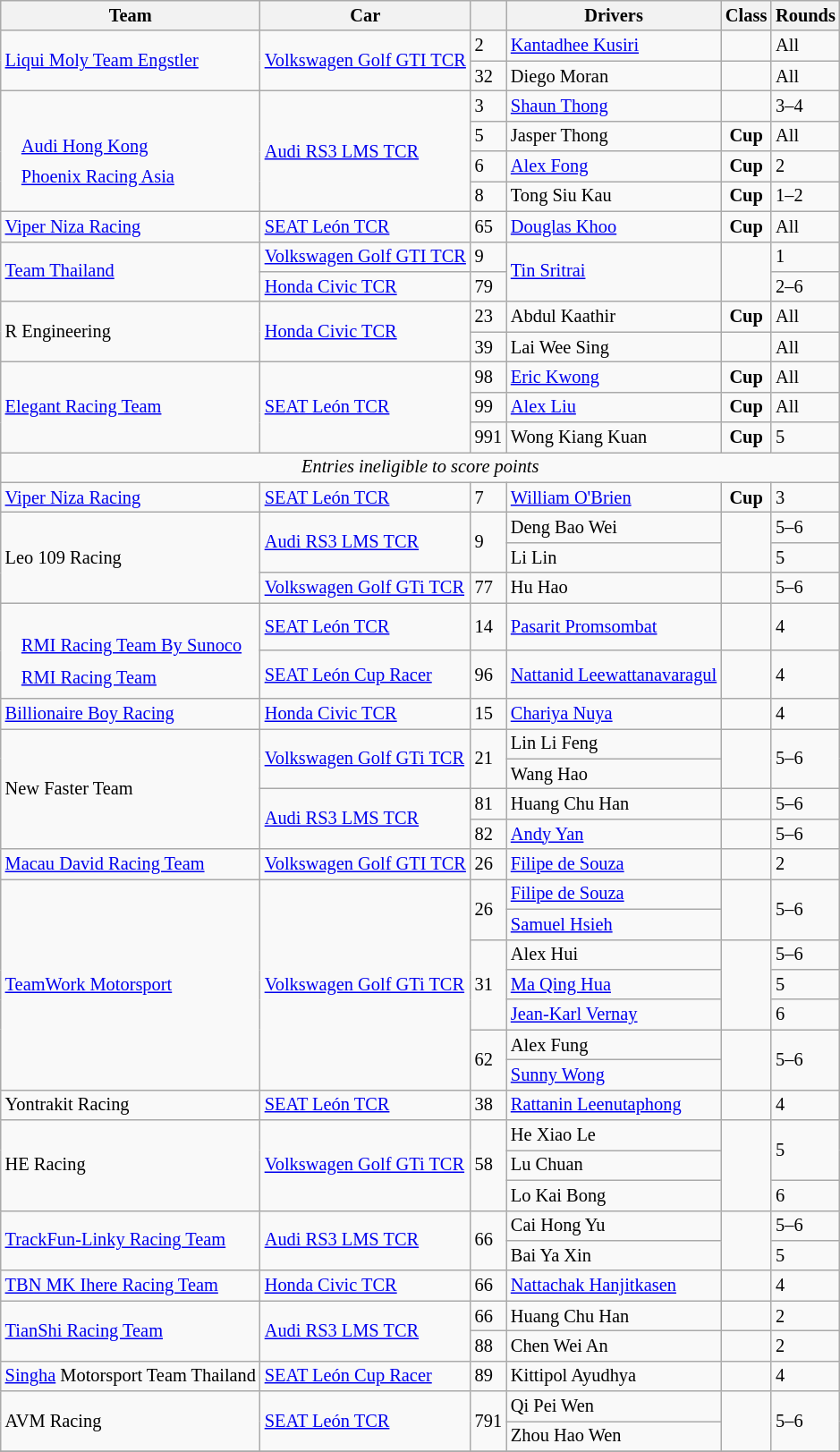<table class="wikitable" style="font-size: 85%">
<tr>
<th>Team</th>
<th>Car</th>
<th></th>
<th>Drivers</th>
<th>Class</th>
<th>Rounds</th>
</tr>
<tr>
<td rowspan=2> <a href='#'>Liqui Moly Team Engstler</a></td>
<td rowspan=2><a href='#'>Volkswagen Golf GTI TCR</a></td>
<td>2</td>
<td> <a href='#'>Kantadhee Kusiri</a></td>
<td></td>
<td>All</td>
</tr>
<tr>
<td>32</td>
<td> Diego Moran</td>
<td></td>
<td>All</td>
</tr>
<tr>
<td rowspan=4><br><table style="float: left; border-top:transparent; border-right:transparent; border-bottom:transparent; border-left:transparent;">
<tr>
<td style=" border-top:transparent; border-right:transparent; border-bottom:transparent; border-left:transparent;" rowspan=2></td>
<td style=" border-top:transparent; border-right:transparent; border-bottom:transparent; border-left:transparent;"><a href='#'>Audi Hong Kong</a></td>
</tr>
<tr>
<td style=" border-top:transparent; border-right:transparent; border-bottom:transparent; border-left:transparent;"><a href='#'>Phoenix Racing Asia</a></td>
</tr>
</table>
</td>
<td rowspan=4><a href='#'>Audi RS3 LMS TCR</a></td>
<td>3</td>
<td> <a href='#'>Shaun Thong</a></td>
<td></td>
<td>3–4</td>
</tr>
<tr>
<td>5</td>
<td> Jasper Thong</td>
<td align=center><strong><span>Cup</span></strong></td>
<td>All</td>
</tr>
<tr>
<td>6</td>
<td> <a href='#'>Alex Fong</a></td>
<td align=center><strong><span>Cup</span></strong></td>
<td>2</td>
</tr>
<tr>
<td>8</td>
<td> Tong Siu Kau</td>
<td align=center><strong><span>Cup</span></strong></td>
<td>1–2</td>
</tr>
<tr>
<td> <a href='#'>Viper Niza Racing</a></td>
<td><a href='#'>SEAT León TCR</a></td>
<td>65</td>
<td> <a href='#'>Douglas Khoo</a></td>
<td align=center><strong><span>Cup</span></strong></td>
<td>All</td>
</tr>
<tr>
<td rowspan=2> <a href='#'>Team Thailand</a></td>
<td><a href='#'>Volkswagen Golf GTI TCR</a></td>
<td>9</td>
<td rowspan=2> <a href='#'>Tin Sritrai</a></td>
<td rowspan=2></td>
<td>1</td>
</tr>
<tr>
<td><a href='#'>Honda Civic TCR</a></td>
<td>79</td>
<td>2–6</td>
</tr>
<tr>
<td rowspan=2> R Engineering</td>
<td rowspan=2><a href='#'>Honda Civic TCR</a></td>
<td>23</td>
<td> Abdul Kaathir</td>
<td align=center><strong><span>Cup</span></strong></td>
<td>All</td>
</tr>
<tr>
<td>39</td>
<td> Lai Wee Sing</td>
<td></td>
<td>All</td>
</tr>
<tr>
<td rowspan=3> <a href='#'>Elegant Racing Team</a></td>
<td rowspan=3><a href='#'>SEAT León TCR</a></td>
<td>98</td>
<td> <a href='#'>Eric Kwong</a></td>
<td align=center><strong><span>Cup</span></strong></td>
<td>All</td>
</tr>
<tr>
<td>99</td>
<td> <a href='#'>Alex Liu</a></td>
<td align=center><strong><span>Cup</span></strong></td>
<td>All</td>
</tr>
<tr>
<td>991</td>
<td> Wong Kiang Kuan</td>
<td align=center><strong><span>Cup</span></strong></td>
<td>5</td>
</tr>
<tr>
<td colspan="6" style="text-align:center;"><em>Entries ineligible to score points</em></td>
</tr>
<tr>
<td> <a href='#'>Viper Niza Racing</a></td>
<td><a href='#'>SEAT León TCR</a></td>
<td>7</td>
<td> <a href='#'>William O'Brien</a></td>
<td align=center><strong><span>Cup</span></strong></td>
<td>3</td>
</tr>
<tr>
<td rowspan=3> Leo 109 Racing</td>
<td rowspan=2><a href='#'>Audi RS3 LMS TCR</a></td>
<td rowspan=2>9</td>
<td> Deng Bao Wei</td>
<td rowspan=2></td>
<td>5–6</td>
</tr>
<tr>
<td> Li Lin</td>
<td>5</td>
</tr>
<tr>
<td><a href='#'>Volkswagen Golf GTi TCR</a></td>
<td>77</td>
<td> Hu Hao</td>
<td></td>
<td>5–6</td>
</tr>
<tr>
<td rowspan=2><br><table style="float: left; border-top:transparent; border-right:transparent; border-bottom:transparent; border-left:transparent;">
<tr>
<td style=" border-top:transparent; border-right:transparent; border-bottom:transparent; border-left:transparent;" rowspan=2></td>
<td style=" border-top:transparent; border-right:transparent; border-bottom:transparent; border-left:transparent;"><a href='#'>RMI Racing Team By Sunoco</a></td>
</tr>
<tr>
<td style=" border-top:transparent; border-right:transparent; border-bottom:transparent; border-left:transparent;"><a href='#'>RMI Racing Team</a></td>
</tr>
</table>
</td>
<td><a href='#'>SEAT León TCR</a></td>
<td>14</td>
<td> <a href='#'>Pasarit Promsombat</a></td>
<td></td>
<td>4</td>
</tr>
<tr>
<td><a href='#'>SEAT León Cup Racer</a></td>
<td>96</td>
<td> <a href='#'>Nattanid Leewattanavaragul</a></td>
<td></td>
<td>4</td>
</tr>
<tr>
<td> <a href='#'>Billionaire Boy Racing</a></td>
<td><a href='#'>Honda Civic TCR</a></td>
<td>15</td>
<td> <a href='#'>Chariya Nuya</a></td>
<td></td>
<td>4</td>
</tr>
<tr>
<td rowspan=4> New Faster Team</td>
<td rowspan=2><a href='#'>Volkswagen Golf GTi TCR</a></td>
<td rowspan=2>21</td>
<td> Lin Li Feng</td>
<td rowspan=2></td>
<td rowspan=2>5–6</td>
</tr>
<tr>
<td> Wang Hao</td>
</tr>
<tr>
<td rowspan=2><a href='#'>Audi RS3 LMS TCR</a></td>
<td>81</td>
<td> Huang Chu Han</td>
<td></td>
<td>5–6</td>
</tr>
<tr>
<td>82</td>
<td> <a href='#'>Andy Yan</a></td>
<td></td>
<td>5–6</td>
</tr>
<tr>
<td> <a href='#'>Macau David Racing Team</a></td>
<td><a href='#'>Volkswagen Golf GTI TCR</a></td>
<td>26</td>
<td> <a href='#'>Filipe de Souza</a></td>
<td></td>
<td>2</td>
</tr>
<tr>
<td rowspan=7> <a href='#'>TeamWork Motorsport</a></td>
<td rowspan=7><a href='#'>Volkswagen Golf GTi TCR</a></td>
<td rowspan=2>26</td>
<td> <a href='#'>Filipe de Souza</a></td>
<td rowspan=2></td>
<td rowspan=2>5–6</td>
</tr>
<tr>
<td> <a href='#'>Samuel Hsieh</a></td>
</tr>
<tr>
<td rowspan=3>31</td>
<td> Alex Hui</td>
<td rowspan=3></td>
<td>5–6</td>
</tr>
<tr>
<td> <a href='#'>Ma Qing Hua</a></td>
<td>5</td>
</tr>
<tr>
<td> <a href='#'>Jean-Karl Vernay</a></td>
<td>6</td>
</tr>
<tr>
<td rowspan=2>62</td>
<td> Alex Fung</td>
<td rowspan=2></td>
<td rowspan=2>5–6</td>
</tr>
<tr>
<td> <a href='#'>Sunny Wong</a></td>
</tr>
<tr>
<td> Yontrakit Racing</td>
<td><a href='#'>SEAT León TCR</a></td>
<td>38</td>
<td> <a href='#'>Rattanin Leenutaphong</a></td>
<td></td>
<td>4</td>
</tr>
<tr>
<td rowspan=3> HE Racing</td>
<td rowspan=3><a href='#'>Volkswagen Golf GTi TCR</a></td>
<td rowspan=3>58</td>
<td> He Xiao Le</td>
<td rowspan=3></td>
<td rowspan=2>5</td>
</tr>
<tr>
<td> Lu Chuan</td>
</tr>
<tr>
<td> Lo Kai Bong</td>
<td>6</td>
</tr>
<tr>
<td rowspan=2> <a href='#'>TrackFun-Linky Racing Team</a></td>
<td rowspan=2><a href='#'>Audi RS3 LMS TCR</a></td>
<td rowspan=2>66</td>
<td> Cai Hong Yu</td>
<td rowspan=2></td>
<td>5–6</td>
</tr>
<tr>
<td> Bai Ya Xin</td>
<td>5</td>
</tr>
<tr>
<td> <a href='#'>TBN MK Ihere Racing Team</a></td>
<td><a href='#'>Honda Civic TCR</a></td>
<td>66</td>
<td> <a href='#'>Nattachak Hanjitkasen</a></td>
<td></td>
<td>4</td>
</tr>
<tr>
<td rowspan=2> <a href='#'>TianShi Racing Team</a></td>
<td rowspan=2><a href='#'>Audi RS3 LMS TCR</a></td>
<td>66</td>
<td> Huang Chu Han</td>
<td></td>
<td>2</td>
</tr>
<tr>
<td>88</td>
<td> Chen Wei An</td>
<td></td>
<td>2</td>
</tr>
<tr>
<td> <a href='#'>Singha</a> Motorsport Team Thailand</td>
<td><a href='#'>SEAT León Cup Racer</a></td>
<td>89</td>
<td> Kittipol Ayudhya</td>
<td></td>
<td>4</td>
</tr>
<tr>
<td rowspan=2> AVM Racing</td>
<td rowspan=2><a href='#'>SEAT León TCR</a></td>
<td rowspan=2>791</td>
<td> Qi Pei Wen</td>
<td rowspan=2></td>
<td rowspan=2>5–6</td>
</tr>
<tr>
<td> Zhou Hao Wen</td>
</tr>
<tr>
</tr>
</table>
